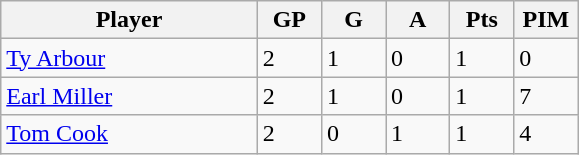<table class="wikitable">
<tr>
<th bgcolor="#DDDDFF" width="40%">Player</th>
<th bgcolor="#DDDDFF" width="10%">GP</th>
<th bgcolor="#DDDDFF" width="10%">G</th>
<th bgcolor="#DDDDFF" width="10%">A</th>
<th bgcolor="#DDDDFF" width="10%">Pts</th>
<th bgcolor="#DDDDFF" width="10%">PIM</th>
</tr>
<tr>
<td><a href='#'>Ty Arbour</a></td>
<td>2</td>
<td>1</td>
<td>0</td>
<td>1</td>
<td>0</td>
</tr>
<tr>
<td><a href='#'>Earl Miller</a></td>
<td>2</td>
<td>1</td>
<td>0</td>
<td>1</td>
<td>7</td>
</tr>
<tr>
<td><a href='#'>Tom Cook</a></td>
<td>2</td>
<td>0</td>
<td>1</td>
<td>1</td>
<td>4</td>
</tr>
</table>
